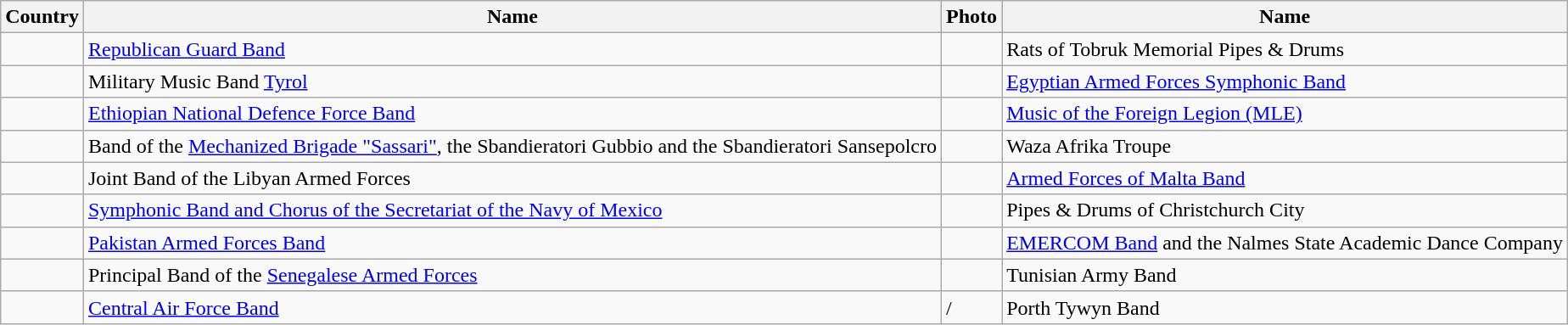<table class="wikitable">
<tr style="vertical-align:middle;">
<th>Country</th>
<th>Name</th>
<th>Photo</th>
<th>Name</th>
</tr>
<tr>
<td> </td>
<td><a href='#'>Republican Guard Band</a></td>
<td></td>
<td>Rats of Tobruk Memorial Pipes & Drums</td>
</tr>
<tr>
<td> </td>
<td>Military Music Band <a href='#'>Tyrol</a></td>
<td></td>
<td><a href='#'>Egyptian Armed Forces Symphonic Band</a></td>
</tr>
<tr>
<td> </td>
<td><a href='#'>Ethiopian National Defence Force Band</a></td>
<td></td>
<td><a href='#'>Music of the Foreign Legion (MLE)</a></td>
</tr>
<tr>
<td> </td>
<td>Band of the <a href='#'>Mechanized Brigade "Sassari"</a>, the Sbandieratori Gubbio and the Sbandieratori Sansepolcro</td>
<td></td>
<td>Waza Afrika Troupe</td>
</tr>
<tr>
<td> </td>
<td>Joint Band of the Libyan Armed Forces</td>
<td></td>
<td><a href='#'>Armed Forces of Malta Band</a></td>
</tr>
<tr>
<td></td>
<td><a href='#'>Symphonic Band and Chorus of the Secretariat of the Navy of Mexico</a></td>
<td></td>
<td>Pipes & Drums of Christchurch City</td>
</tr>
<tr>
<td> </td>
<td><a href='#'>Pakistan Armed Forces Band</a></td>
<td></td>
<td><a href='#'>EMERCOM Band</a> and the Nalmes State Academic Dance Company</td>
</tr>
<tr>
<td></td>
<td>Principal Band of the <a href='#'>Senegalese Armed Forces</a></td>
<td></td>
<td>Tunisian Army Band</td>
</tr>
<tr>
<td></td>
<td><a href='#'>Central Air Force Band</a></td>
<td>/</td>
<td>Porth Tywyn Band</td>
</tr>
</table>
